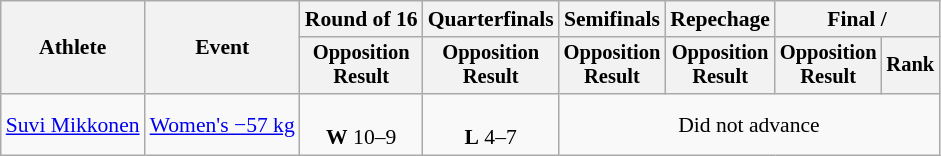<table class="wikitable" style="font-size:90%;">
<tr>
<th rowspan=2>Athlete</th>
<th rowspan=2>Event</th>
<th>Round of 16</th>
<th>Quarterfinals</th>
<th>Semifinals</th>
<th>Repechage</th>
<th colspan=2>Final / </th>
</tr>
<tr style="font-size:95%">
<th>Opposition<br>Result</th>
<th>Opposition<br>Result</th>
<th>Opposition<br>Result</th>
<th>Opposition<br>Result</th>
<th>Opposition<br>Result</th>
<th>Rank</th>
</tr>
<tr align=center>
<td align=left><a href='#'>Suvi Mikkonen</a></td>
<td align=left><a href='#'>Women's −57 kg</a></td>
<td><br><strong>W</strong> 10–9</td>
<td><br><strong>L</strong> 4–7</td>
<td colspan=4>Did not advance</td>
</tr>
</table>
